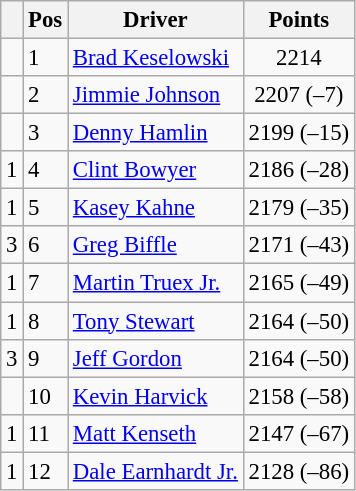<table class="sortable wikitable " style="font-size: 95%;">
<tr>
<th></th>
<th>Pos</th>
<th>Driver</th>
<th>Points</th>
</tr>
<tr>
<td align="left"></td>
<td>1</td>
<td><a href='#'>Brad Keselowski</a></td>
<td style="text-align:center;">2214</td>
</tr>
<tr>
<td align="left"></td>
<td>2</td>
<td><a href='#'>Jimmie Johnson</a></td>
<td style="text-align:center;">2207 (–7)</td>
</tr>
<tr>
<td align="left"></td>
<td>3</td>
<td><a href='#'>Denny Hamlin</a></td>
<td style="text-align:center;">2199 (–15)</td>
</tr>
<tr>
<td align="left"> 1</td>
<td>4</td>
<td><a href='#'>Clint Bowyer</a></td>
<td style="text-align:center;">2186 (–28)</td>
</tr>
<tr>
<td align="left"> 1</td>
<td>5</td>
<td><a href='#'>Kasey Kahne</a></td>
<td style="text-align:center;">2179 (–35)</td>
</tr>
<tr>
<td align="left"> 3</td>
<td>6</td>
<td><a href='#'>Greg Biffle</a></td>
<td style="text-align:center;">2171 (–43)</td>
</tr>
<tr>
<td align="left"> 1</td>
<td>7</td>
<td><a href='#'>Martin Truex Jr.</a></td>
<td style="text-align:center;">2165 (–49)</td>
</tr>
<tr>
<td align="left"> 1</td>
<td>8</td>
<td><a href='#'>Tony Stewart</a></td>
<td style="text-align:center;">2164 (–50)</td>
</tr>
<tr>
<td align="left"> 3</td>
<td>9</td>
<td><a href='#'>Jeff Gordon</a></td>
<td style="text-align:center;">2164 (–50)</td>
</tr>
<tr>
<td align="left"></td>
<td>10</td>
<td><a href='#'>Kevin Harvick</a></td>
<td style="text-align:center;">2158 (–58)</td>
</tr>
<tr>
<td align="left"> 1</td>
<td>11</td>
<td><a href='#'>Matt Kenseth</a></td>
<td style="text-align:center;">2147 (–67)</td>
</tr>
<tr>
<td align="left"> 1</td>
<td>12</td>
<td><a href='#'>Dale Earnhardt Jr.</a></td>
<td style="text-align:center;">2128 (–86)</td>
</tr>
</table>
